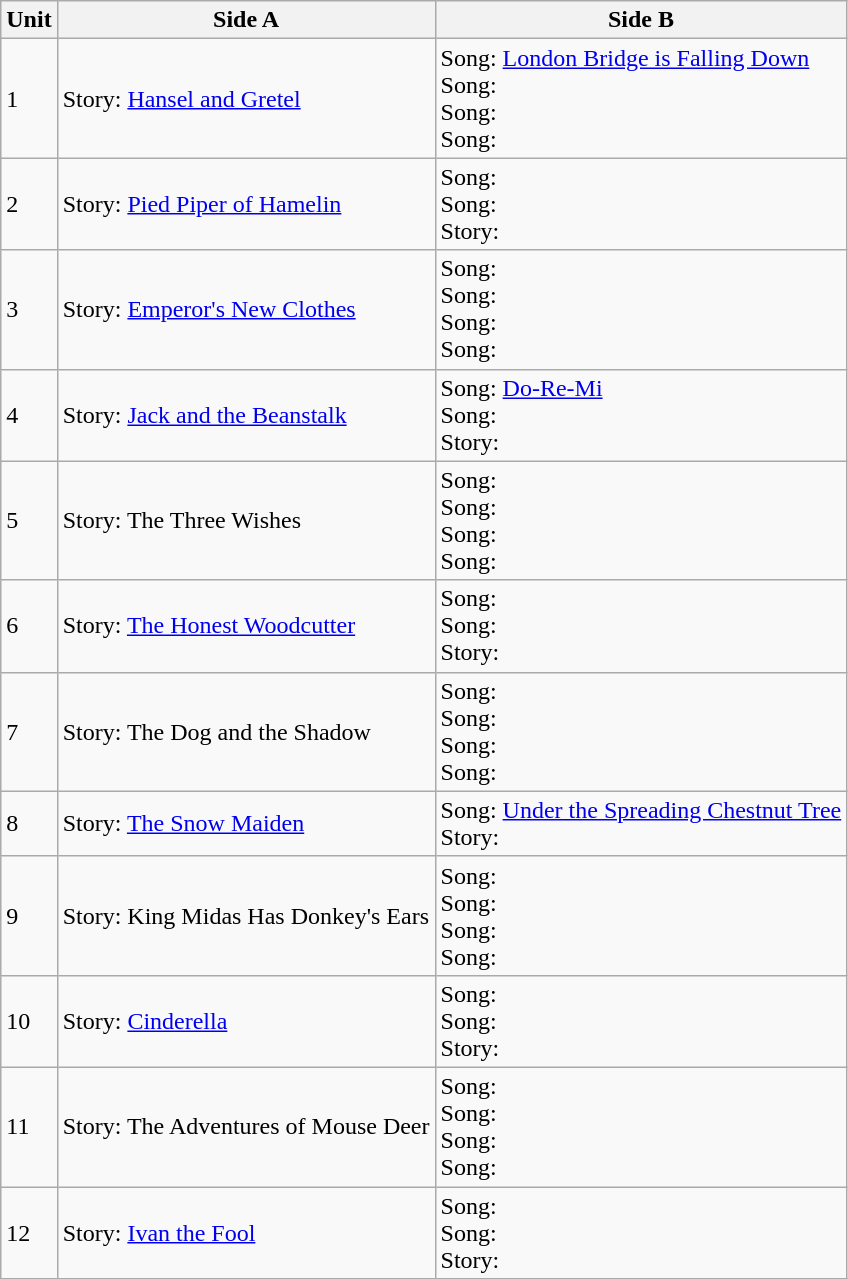<table class="wikitable">
<tr>
<th>Unit</th>
<th>Side A</th>
<th>Side B</th>
</tr>
<tr>
<td>1</td>
<td>Story: <a href='#'>Hansel and Gretel</a></td>
<td>Song: <a href='#'>London Bridge is Falling Down</a><br>Song: <br>Song: <br>Song: </td>
</tr>
<tr>
<td>2</td>
<td>Story: <a href='#'>Pied Piper of Hamelin</a></td>
<td>Song: <br>Song: <br>Story: </td>
</tr>
<tr>
<td>3</td>
<td>Story: <a href='#'>Emperor's New Clothes</a></td>
<td>Song: <br>Song: <br>Song: <br>Song: </td>
</tr>
<tr>
<td>4</td>
<td>Story: <a href='#'>Jack and the Beanstalk</a></td>
<td>Song: <a href='#'>Do-Re-Mi</a><br>Song: <br>Story: </td>
</tr>
<tr>
<td>5</td>
<td>Story: The Three Wishes</td>
<td>Song: <br>Song: <br>Song: <br>Song: </td>
</tr>
<tr>
<td>6</td>
<td>Story: <a href='#'>The Honest Woodcutter</a></td>
<td>Song: <br>Song: <br>Story: </td>
</tr>
<tr>
<td>7</td>
<td>Story: The Dog and the Shadow</td>
<td>Song: <br>Song: <br>Song: <br>Song: </td>
</tr>
<tr>
<td>8</td>
<td>Story: <a href='#'>The Snow Maiden</a></td>
<td>Song: <a href='#'>Under the Spreading Chestnut Tree</a><br>Story: </td>
</tr>
<tr>
<td>9</td>
<td>Story: King Midas Has Donkey's Ears</td>
<td>Song:<br>Song:<br>Song:<br>Song:</td>
</tr>
<tr>
<td>10</td>
<td>Story: <a href='#'>Cinderella</a></td>
<td>Song: <br>Song: <br>Story: </td>
</tr>
<tr>
<td>11</td>
<td>Story: The Adventures of Mouse Deer</td>
<td>Song: <br>Song: <br>Song: <br>Song: </td>
</tr>
<tr>
<td>12</td>
<td>Story: <a href='#'>Ivan the Fool</a></td>
<td>Song: <br>Song: <br>Story: </td>
</tr>
</table>
